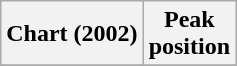<table class="wikitable sortable">
<tr>
<th align="left">Chart (2002)</th>
<th align="center">Peak<br>position</th>
</tr>
<tr>
</tr>
</table>
